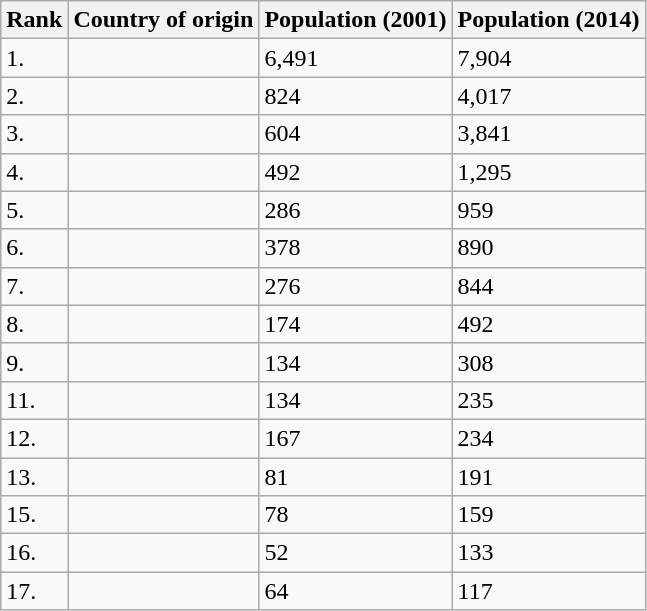<table class="wikitable sortable">
<tr>
<th>Rank</th>
<th>Country of origin</th>
<th>Population (2001)</th>
<th>Population (2014)</th>
</tr>
<tr>
<td>1.</td>
<td></td>
<td>6,491</td>
<td>7,904</td>
</tr>
<tr>
<td>2.</td>
<td></td>
<td>824</td>
<td>4,017</td>
</tr>
<tr>
<td>3.</td>
<td></td>
<td>604</td>
<td>3,841</td>
</tr>
<tr>
<td>4.</td>
<td></td>
<td>492</td>
<td>1,295</td>
</tr>
<tr>
<td>5.</td>
<td></td>
<td>286</td>
<td>959</td>
</tr>
<tr>
<td>6.</td>
<td></td>
<td>378</td>
<td>890</td>
</tr>
<tr>
<td>7.</td>
<td></td>
<td>276</td>
<td>844</td>
</tr>
<tr>
<td>8.</td>
<td></td>
<td>174</td>
<td>492</td>
</tr>
<tr>
<td>9.</td>
<td></td>
<td>134</td>
<td>308</td>
</tr>
<tr>
<td>11.</td>
<td></td>
<td>134</td>
<td>235</td>
</tr>
<tr>
<td>12.</td>
<td></td>
<td>167</td>
<td>234</td>
</tr>
<tr>
<td>13.</td>
<td></td>
<td>81</td>
<td>191</td>
</tr>
<tr>
<td>15.</td>
<td></td>
<td>78</td>
<td>159</td>
</tr>
<tr>
<td>16.</td>
<td></td>
<td>52</td>
<td>133</td>
</tr>
<tr>
<td>17.</td>
<td></td>
<td>64</td>
<td>117</td>
</tr>
</table>
